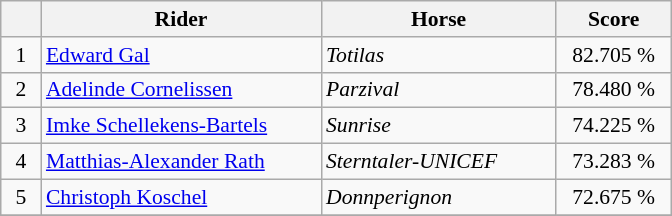<table class="wikitable" style="font-size: 90%">
<tr>
<th width=20></th>
<th width=180>Rider</th>
<th width=150>Horse</th>
<th width=70>Score</th>
</tr>
<tr>
<td align=center>1</td>
<td><a href='#'>Edward Gal</a></td>
<td><em>Totilas</em></td>
<td align=center>82.705 %</td>
</tr>
<tr>
<td align=center>2</td>
<td><a href='#'>Adelinde Cornelissen</a></td>
<td><em>Parzival</em></td>
<td align=center>78.480 %</td>
</tr>
<tr>
<td align=center>3</td>
<td><a href='#'>Imke Schellekens-Bartels</a></td>
<td><em>Sunrise</em></td>
<td align=center>74.225 %</td>
</tr>
<tr>
<td align=center>4</td>
<td><a href='#'>Matthias-Alexander Rath</a></td>
<td><em>Sterntaler-UNICEF</em></td>
<td align=center>73.283 %</td>
</tr>
<tr>
<td align=center>5</td>
<td><a href='#'>Christoph Koschel</a></td>
<td><em>Donnperignon</em></td>
<td align=center>72.675 %</td>
</tr>
<tr>
</tr>
</table>
